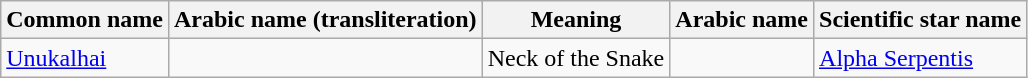<table class="wikitable">
<tr>
<th>Common name</th>
<th>Arabic name (transliteration)</th>
<th>Meaning</th>
<th>Arabic name</th>
<th>Scientific star name</th>
</tr>
<tr>
<td><a href='#'>Unukalhai</a></td>
<td></td>
<td>Neck of the Snake</td>
<td></td>
<td><a href='#'>Alpha Serpentis</a></td>
</tr>
</table>
